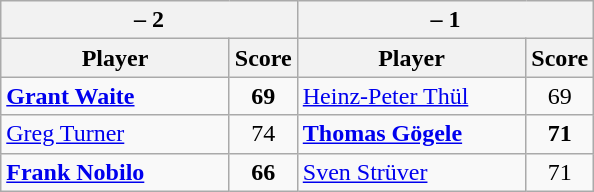<table class=wikitable>
<tr>
<th colspan=2> – 2</th>
<th colspan=2> – 1</th>
</tr>
<tr>
<th width=145>Player</th>
<th>Score</th>
<th width=145>Player</th>
<th>Score</th>
</tr>
<tr>
<td><strong><a href='#'>Grant Waite</a></strong></td>
<td align=center><strong>69</strong></td>
<td><a href='#'>Heinz-Peter Thül</a></td>
<td align=center>69</td>
</tr>
<tr>
<td><a href='#'>Greg Turner</a></td>
<td align=center>74</td>
<td><strong><a href='#'>Thomas Gögele</a></strong></td>
<td align=center><strong>71</strong></td>
</tr>
<tr>
<td><strong><a href='#'>Frank Nobilo</a></strong></td>
<td align=center><strong>66</strong></td>
<td><a href='#'>Sven Strüver</a></td>
<td align=center>71</td>
</tr>
</table>
